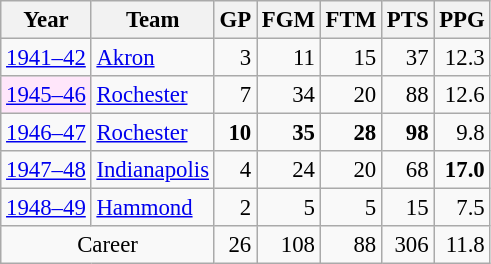<table class="wikitable sortable" style="font-size:95%; text-align:right;">
<tr>
<th>Year</th>
<th>Team</th>
<th>GP</th>
<th>FGM</th>
<th>FTM</th>
<th>PTS</th>
<th>PPG</th>
</tr>
<tr>
<td style="text-align:left;"><a href='#'>1941–42</a></td>
<td style="text-align:left;"><a href='#'>Akron</a></td>
<td>3</td>
<td>11</td>
<td>15</td>
<td>37</td>
<td>12.3</td>
</tr>
<tr>
<td style="text-align:left; background:#ffe6fa;"><a href='#'>1945–46</a></td>
<td style="text-align:left;"><a href='#'>Rochester</a></td>
<td>7</td>
<td>34</td>
<td>20</td>
<td>88</td>
<td>12.6</td>
</tr>
<tr>
<td style="text-align:left;"><a href='#'>1946–47</a></td>
<td style="text-align:left;"><a href='#'>Rochester</a></td>
<td><strong>10</strong></td>
<td><strong>35</strong></td>
<td><strong>28</strong></td>
<td><strong>98</strong></td>
<td>9.8</td>
</tr>
<tr>
<td style="text-align:left;"><a href='#'>1947–48</a></td>
<td style="text-align:left;"><a href='#'>Indianapolis</a></td>
<td>4</td>
<td>24</td>
<td>20</td>
<td>68</td>
<td><strong>17.0</strong></td>
</tr>
<tr>
<td style="text-align:left;"><a href='#'>1948–49</a></td>
<td style="text-align:left;"><a href='#'>Hammond</a></td>
<td>2</td>
<td>5</td>
<td>5</td>
<td>15</td>
<td>7.5</td>
</tr>
<tr>
<td style="text-align:center;" colspan="2">Career</td>
<td>26</td>
<td>108</td>
<td>88</td>
<td>306</td>
<td>11.8</td>
</tr>
</table>
